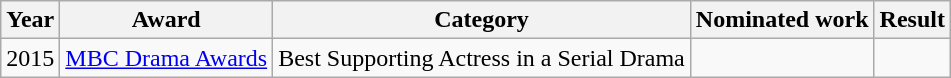<table class="wikitable">
<tr>
<th>Year</th>
<th>Award</th>
<th>Category</th>
<th>Nominated work</th>
<th>Result</th>
</tr>
<tr>
<td>2015</td>
<td><a href='#'>MBC Drama Awards</a></td>
<td>Best Supporting Actress in a Serial Drama</td>
<td><em></em></td>
<td></td>
</tr>
</table>
